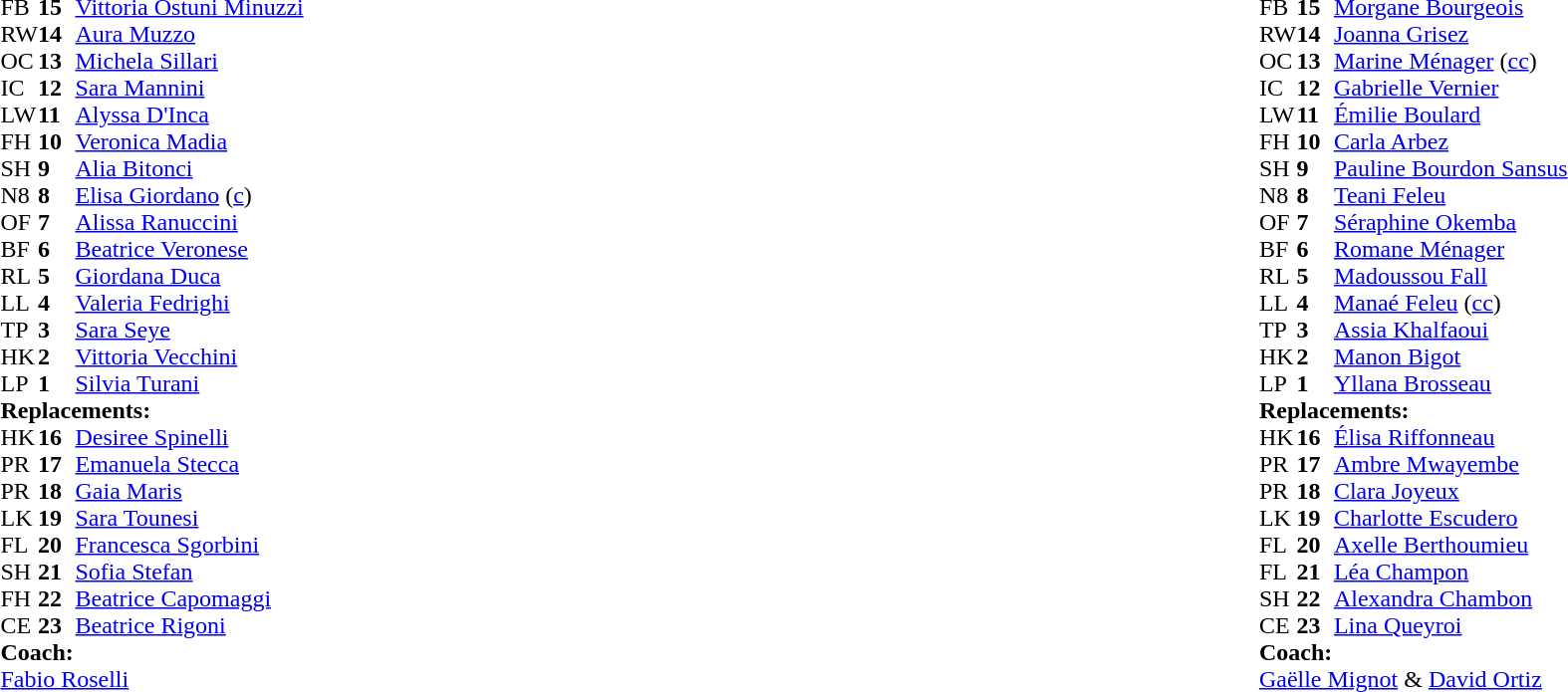<table style="width:100%">
<tr>
<td style="vertical-align:top; width:50%"><br><table cellspacing="0" cellpadding="0">
<tr>
<th width="25"></th>
<th width="25"></th>
</tr>
<tr>
<td>FB</td>
<td><strong>15</strong></td>
<td><a href='#'>Vittoria Ostuni Minuzzi</a></td>
</tr>
<tr>
<td>RW</td>
<td><strong>14</strong></td>
<td><a href='#'>Aura Muzzo</a></td>
</tr>
<tr>
<td>OC</td>
<td><strong>13</strong></td>
<td><a href='#'>Michela Sillari</a></td>
<td></td>
<td></td>
</tr>
<tr>
<td>IC</td>
<td><strong>12</strong></td>
<td><a href='#'>Sara Mannini</a></td>
<td></td>
<td></td>
</tr>
<tr>
<td>LW</td>
<td><strong>11</strong></td>
<td><a href='#'>Alyssa D'Inca</a></td>
</tr>
<tr>
<td>FH</td>
<td><strong>10</strong></td>
<td><a href='#'>Veronica Madia</a></td>
</tr>
<tr>
<td>SH</td>
<td><strong>9</strong></td>
<td><a href='#'>Alia Bitonci</a></td>
<td></td>
<td></td>
</tr>
<tr>
<td>N8</td>
<td><strong>8</strong></td>
<td><a href='#'>Elisa Giordano</a> (<a href='#'>c</a>)</td>
</tr>
<tr>
<td>OF</td>
<td><strong>7</strong></td>
<td><a href='#'>Alissa Ranuccini</a></td>
<td></td>
<td></td>
</tr>
<tr>
<td>BF</td>
<td><strong>6</strong></td>
<td><a href='#'>Beatrice Veronese</a></td>
</tr>
<tr>
<td>RL</td>
<td><strong>5</strong></td>
<td><a href='#'>Giordana Duca</a></td>
<td></td>
<td></td>
</tr>
<tr>
<td>LL</td>
<td><strong>4</strong></td>
<td><a href='#'>Valeria Fedrighi</a></td>
</tr>
<tr>
<td>TP</td>
<td><strong>3</strong></td>
<td><a href='#'>Sara Seye</a></td>
<td></td>
<td></td>
</tr>
<tr>
<td>HK</td>
<td><strong>2</strong></td>
<td><a href='#'>Vittoria Vecchini</a></td>
<td></td>
<td></td>
</tr>
<tr>
<td>LP</td>
<td><strong>1</strong></td>
<td><a href='#'>Silvia Turani</a></td>
<td></td>
<td></td>
</tr>
<tr>
<td colspan="3"><strong>Replacements:</strong></td>
</tr>
<tr>
<td>HK</td>
<td><strong>16</strong></td>
<td><a href='#'>Desiree Spinelli</a></td>
<td></td>
<td></td>
</tr>
<tr>
<td>PR</td>
<td><strong>17</strong></td>
<td><a href='#'>Emanuela Stecca</a></td>
<td></td>
<td></td>
</tr>
<tr>
<td>PR</td>
<td><strong>18</strong></td>
<td><a href='#'>Gaia Maris</a></td>
<td></td>
<td></td>
</tr>
<tr>
<td>LK</td>
<td><strong>19</strong></td>
<td><a href='#'>Sara Tounesi</a></td>
<td></td>
<td></td>
</tr>
<tr>
<td>FL</td>
<td><strong>20</strong></td>
<td><a href='#'>Francesca Sgorbini</a></td>
<td></td>
<td></td>
</tr>
<tr>
<td>SH</td>
<td><strong>21</strong></td>
<td><a href='#'>Sofia Stefan</a></td>
<td></td>
<td></td>
</tr>
<tr>
<td>FH</td>
<td><strong>22</strong></td>
<td><a href='#'>Beatrice Capomaggi</a></td>
<td></td>
<td></td>
</tr>
<tr>
<td>CE</td>
<td><strong>23</strong></td>
<td><a href='#'>Beatrice Rigoni</a></td>
<td></td>
<td></td>
</tr>
<tr>
<td colspan="3"><strong>Coach:</strong></td>
</tr>
<tr>
<td colspan="3"> <a href='#'>Fabio Roselli</a></td>
</tr>
</table>
</td>
<td style="vertical-align:top"></td>
<td style="vertical-align:top; width:50%"><br><table cellspacing="0" cellpadding="0" style="margin:auto">
<tr>
<th width="25"></th>
<th width="25"></th>
</tr>
<tr>
<td>FB</td>
<td><strong>15</strong></td>
<td><a href='#'>Morgane Bourgeois</a></td>
</tr>
<tr>
<td>RW</td>
<td><strong>14</strong></td>
<td><a href='#'>Joanna Grisez</a></td>
</tr>
<tr>
<td>OC</td>
<td><strong>13</strong></td>
<td><a href='#'>Marine Ménager</a> (<a href='#'>cc</a>)</td>
</tr>
<tr>
<td>IC</td>
<td><strong>12</strong></td>
<td><a href='#'>Gabrielle Vernier</a></td>
</tr>
<tr>
<td>LW</td>
<td><strong>11</strong></td>
<td><a href='#'>Émilie Boulard</a></td>
</tr>
<tr>
<td>FH</td>
<td><strong>10</strong></td>
<td><a href='#'>Carla Arbez</a></td>
<td></td>
<td></td>
</tr>
<tr>
<td>SH</td>
<td><strong>9</strong></td>
<td><a href='#'>Pauline Bourdon Sansus</a></td>
<td></td>
<td></td>
</tr>
<tr>
<td>N8</td>
<td><strong>8</strong></td>
<td><a href='#'>Teani Feleu</a></td>
</tr>
<tr>
<td>OF</td>
<td><strong>7</strong></td>
<td><a href='#'>Séraphine Okemba</a></td>
<td></td>
<td></td>
</tr>
<tr>
<td>BF</td>
<td><strong>6</strong></td>
<td><a href='#'>Romane Ménager</a></td>
<td></td>
<td></td>
</tr>
<tr>
<td>RL</td>
<td><strong>5</strong></td>
<td><a href='#'>Madoussou Fall</a></td>
<td></td>
</tr>
<tr>
<td>LL</td>
<td><strong>4</strong></td>
<td><a href='#'>Manaé Feleu</a> (<a href='#'>cc</a>)</td>
<td></td>
<td></td>
</tr>
<tr>
<td>TP</td>
<td><strong>3</strong></td>
<td><a href='#'>Assia Khalfaoui</a></td>
<td></td>
<td></td>
</tr>
<tr>
<td>HK</td>
<td><strong>2</strong></td>
<td><a href='#'>Manon Bigot</a></td>
<td></td>
<td></td>
</tr>
<tr>
<td>LP</td>
<td><strong>1</strong></td>
<td><a href='#'>Yllana Brosseau</a></td>
<td></td>
<td></td>
</tr>
<tr>
<td colspan="3"><strong>Replacements:</strong></td>
</tr>
<tr>
<td>HK</td>
<td><strong>16</strong></td>
<td><a href='#'>Élisa Riffonneau</a></td>
<td></td>
<td></td>
</tr>
<tr>
<td>PR</td>
<td><strong>17</strong></td>
<td><a href='#'>Ambre Mwayembe</a></td>
<td></td>
<td></td>
</tr>
<tr>
<td>PR</td>
<td><strong>18</strong></td>
<td><a href='#'>Clara Joyeux</a></td>
<td></td>
<td></td>
</tr>
<tr>
<td>LK</td>
<td><strong>19</strong></td>
<td><a href='#'>Charlotte Escudero</a></td>
<td></td>
<td></td>
</tr>
<tr>
<td>FL</td>
<td><strong>20</strong></td>
<td><a href='#'>Axelle Berthoumieu</a></td>
<td></td>
<td></td>
</tr>
<tr>
<td>FL</td>
<td><strong>21</strong></td>
<td><a href='#'>Léa Champon</a></td>
<td></td>
<td></td>
</tr>
<tr>
<td>SH</td>
<td><strong>22</strong></td>
<td><a href='#'>Alexandra Chambon</a></td>
<td></td>
<td></td>
</tr>
<tr>
<td>CE</td>
<td><strong>23</strong></td>
<td><a href='#'>Lina Queyroi</a></td>
<td></td>
<td></td>
</tr>
<tr>
<td colspan="3"><strong>Coach:</strong></td>
</tr>
<tr>
<td colspan="3"> <a href='#'>Gaëlle Mignot</a> &  <a href='#'>David Ortiz</a></td>
</tr>
</table>
</td>
</tr>
</table>
